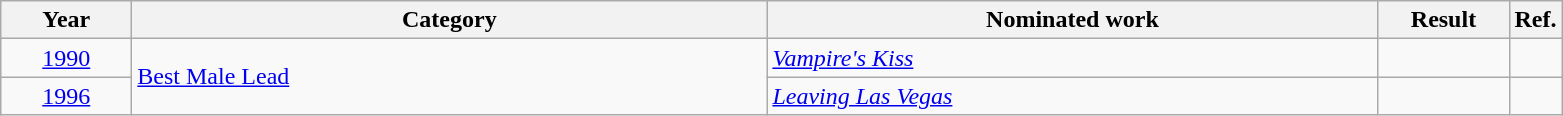<table class=wikitable>
<tr>
<th scope="col" style="width:5em;">Year</th>
<th scope="col" style="width:26em;">Category</th>
<th scope="col" style="width:25em;">Nominated work</th>
<th scope="col" style="width:5em;">Result</th>
<th>Ref.</th>
</tr>
<tr>
<td style="text-align:center;"><a href='#'>1990</a></td>
<td rowspan="2"><a href='#'>Best Male Lead</a></td>
<td><em><a href='#'>Vampire's Kiss</a></em></td>
<td></td>
<td style="text-align:center;"></td>
</tr>
<tr>
<td style="text-align:center;"><a href='#'>1996</a></td>
<td><em><a href='#'>Leaving Las Vegas</a></em></td>
<td></td>
<td style="text-align:center;"></td>
</tr>
</table>
